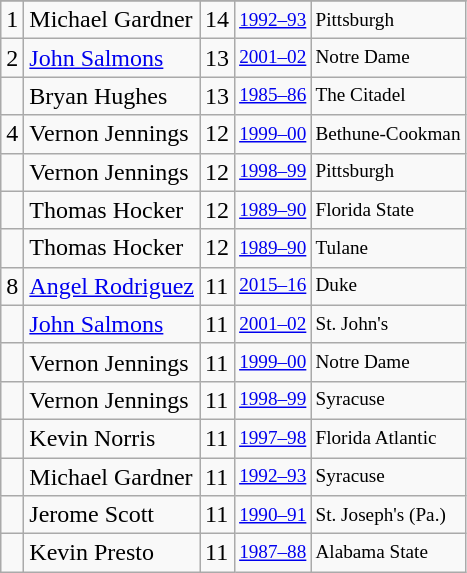<table class="wikitable">
<tr>
</tr>
<tr>
<td>1</td>
<td>Michael Gardner</td>
<td>14</td>
<td style="font-size:80%;"><a href='#'>1992–93</a></td>
<td style="font-size:80%;">Pittsburgh</td>
</tr>
<tr>
<td>2</td>
<td><a href='#'>John Salmons</a></td>
<td>13</td>
<td style="font-size:80%;"><a href='#'>2001–02</a></td>
<td style="font-size:80%;">Notre Dame</td>
</tr>
<tr>
<td></td>
<td>Bryan Hughes</td>
<td>13</td>
<td style="font-size:80%;"><a href='#'>1985–86</a></td>
<td style="font-size:80%;">The Citadel</td>
</tr>
<tr>
<td>4</td>
<td>Vernon Jennings</td>
<td>12</td>
<td style="font-size:80%;"><a href='#'>1999–00</a></td>
<td style="font-size:80%;">Bethune-Cookman</td>
</tr>
<tr>
<td></td>
<td>Vernon Jennings</td>
<td>12</td>
<td style="font-size:80%;"><a href='#'>1998–99</a></td>
<td style="font-size:80%;">Pittsburgh</td>
</tr>
<tr>
<td></td>
<td>Thomas Hocker</td>
<td>12</td>
<td style="font-size:80%;"><a href='#'>1989–90</a></td>
<td style="font-size:80%;">Florida State</td>
</tr>
<tr>
<td></td>
<td>Thomas Hocker</td>
<td>12</td>
<td style="font-size:80%;"><a href='#'>1989–90</a></td>
<td style="font-size:80%;">Tulane</td>
</tr>
<tr>
<td>8</td>
<td><a href='#'>Angel Rodriguez</a></td>
<td>11</td>
<td style="font-size:80%;"><a href='#'>2015–16</a></td>
<td style="font-size:80%;">Duke</td>
</tr>
<tr>
<td></td>
<td><a href='#'>John Salmons</a></td>
<td>11</td>
<td style="font-size:80%;"><a href='#'>2001–02</a></td>
<td style="font-size:80%;">St. John's</td>
</tr>
<tr>
<td></td>
<td>Vernon Jennings</td>
<td>11</td>
<td style="font-size:80%;"><a href='#'>1999–00</a></td>
<td style="font-size:80%;">Notre Dame</td>
</tr>
<tr>
<td></td>
<td>Vernon Jennings</td>
<td>11</td>
<td style="font-size:80%;"><a href='#'>1998–99</a></td>
<td style="font-size:80%;">Syracuse</td>
</tr>
<tr>
<td></td>
<td>Kevin Norris</td>
<td>11</td>
<td style="font-size:80%;"><a href='#'>1997–98</a></td>
<td style="font-size:80%;">Florida Atlantic</td>
</tr>
<tr>
<td></td>
<td>Michael Gardner</td>
<td>11</td>
<td style="font-size:80%;"><a href='#'>1992–93</a></td>
<td style="font-size:80%;">Syracuse</td>
</tr>
<tr>
<td></td>
<td>Jerome Scott</td>
<td>11</td>
<td style="font-size:80%;"><a href='#'>1990–91</a></td>
<td style="font-size:80%;">St. Joseph's (Pa.)</td>
</tr>
<tr>
<td></td>
<td>Kevin Presto</td>
<td>11</td>
<td style="font-size:80%;"><a href='#'>1987–88</a></td>
<td style="font-size:80%;">Alabama State</td>
</tr>
</table>
